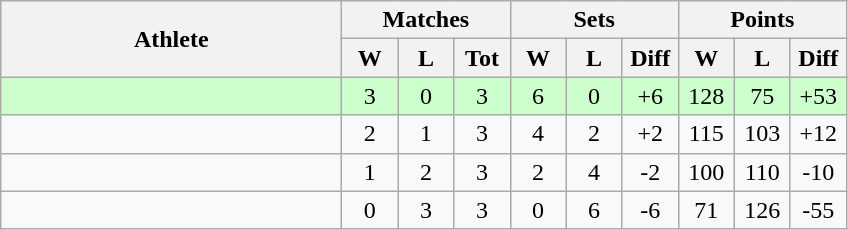<table class=wikitable style="text-align:center">
<tr>
<th rowspan=2 width=220>Athlete</th>
<th colspan=3 width=90>Matches</th>
<th colspan=3 width=90>Sets</th>
<th colspan=3 width=90>Points</th>
</tr>
<tr>
<th width=30>W</th>
<th width=30>L</th>
<th width=30>Tot</th>
<th width=30>W</th>
<th width=30>L</th>
<th width=30>Diff</th>
<th width=30>W</th>
<th width=30>L</th>
<th width=30>Diff</th>
</tr>
<tr bgcolor=ccffcc>
<td style="text-align:left"></td>
<td>3</td>
<td>0</td>
<td>3</td>
<td>6</td>
<td>0</td>
<td>+6</td>
<td>128</td>
<td>75</td>
<td>+53</td>
</tr>
<tr>
<td style="text-align:left"></td>
<td>2</td>
<td>1</td>
<td>3</td>
<td>4</td>
<td>2</td>
<td>+2</td>
<td>115</td>
<td>103</td>
<td>+12</td>
</tr>
<tr>
<td style="text-align:left"></td>
<td>1</td>
<td>2</td>
<td>3</td>
<td>2</td>
<td>4</td>
<td>-2</td>
<td>100</td>
<td>110</td>
<td>-10</td>
</tr>
<tr>
<td style="text-align:left"></td>
<td>0</td>
<td>3</td>
<td>3</td>
<td>0</td>
<td>6</td>
<td>-6</td>
<td>71</td>
<td>126</td>
<td>-55</td>
</tr>
</table>
